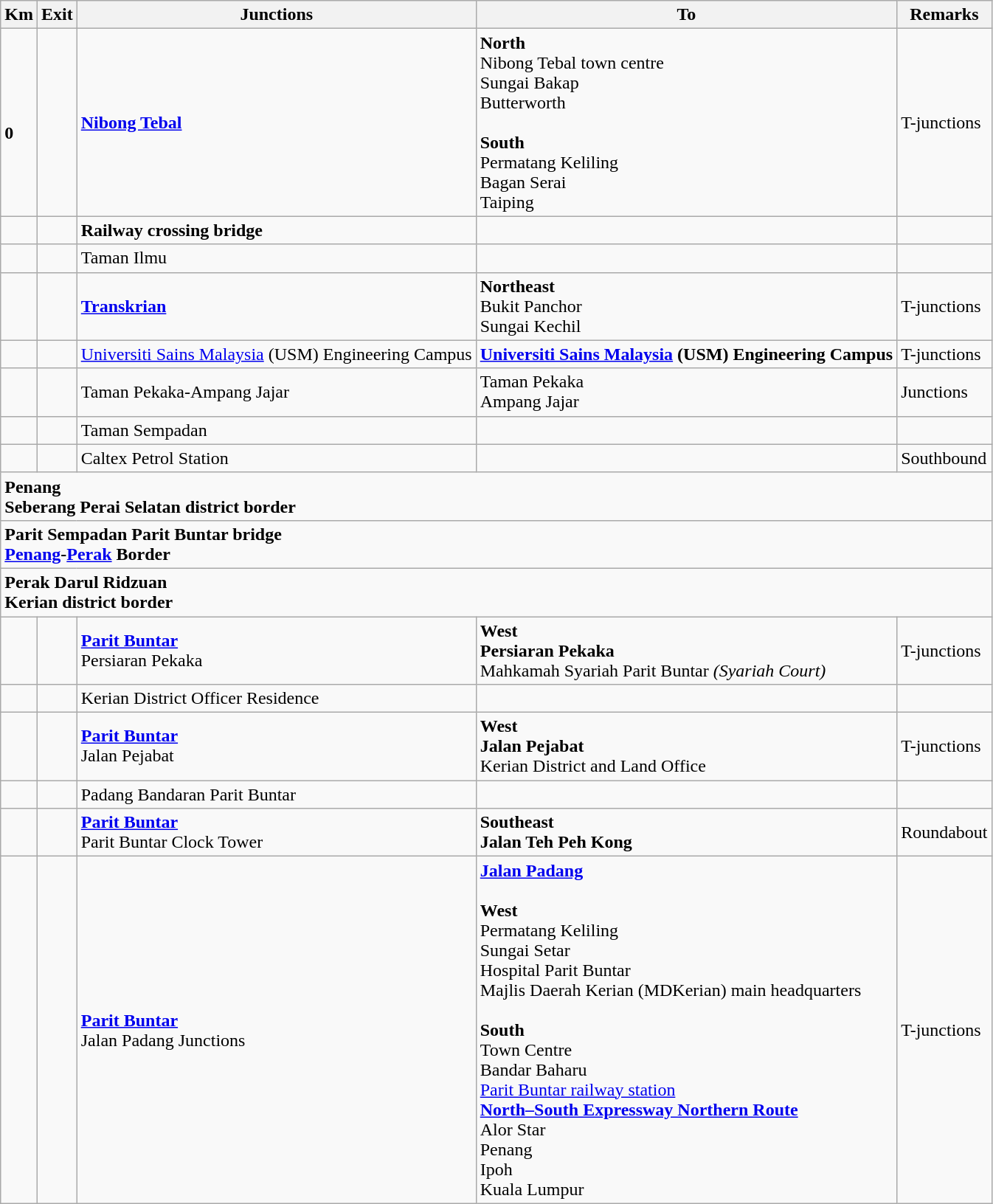<table class="wikitable">
<tr>
<th>Km</th>
<th>Exit</th>
<th>Junctions</th>
<th>To</th>
<th>Remarks</th>
</tr>
<tr>
<td><br><strong>0</strong></td>
<td></td>
<td><strong><a href='#'>Nibong Tebal</a></strong></td>
<td><strong>North</strong><br> Nibong Tebal town centre<br> Sungai Bakap<br> Butterworth<br><br><strong>South</strong><br> Permatang Keliling<br> Bagan Serai<br> Taiping</td>
<td>T-junctions</td>
</tr>
<tr>
<td></td>
<td></td>
<td><strong>Railway crossing bridge</strong></td>
<td></td>
<td></td>
</tr>
<tr>
<td></td>
<td></td>
<td>Taman Ilmu</td>
<td></td>
<td></td>
</tr>
<tr>
<td></td>
<td></td>
<td><strong><a href='#'>Transkrian</a></strong></td>
<td><strong>Northeast</strong><br> Bukit Panchor<br> Sungai Kechil</td>
<td>T-junctions</td>
</tr>
<tr>
<td></td>
<td></td>
<td><a href='#'>Universiti Sains Malaysia</a> (USM) Engineering Campus </td>
<td><strong><a href='#'>Universiti Sains Malaysia</a> (USM) Engineering Campus</strong> </td>
<td>T-junctions</td>
</tr>
<tr>
<td></td>
<td></td>
<td>Taman Pekaka-Ampang Jajar</td>
<td>Taman Pekaka<br>Ampang Jajar</td>
<td>Junctions</td>
</tr>
<tr>
<td></td>
<td></td>
<td>Taman Sempadan</td>
<td></td>
<td></td>
</tr>
<tr>
<td></td>
<td></td>
<td>Caltex Petrol Station</td>
<td></td>
<td>Southbound</td>
</tr>
<tr>
<td style="width:600px" colspan="6" style="text-align:center; background:blue;"><strong><span>Penang<br>Seberang Perai Selatan district border</span></strong></td>
</tr>
<tr>
<td style="width:600px" colspan="6" style="text-align:center; background:yellow;"><strong><span>Parit Sempadan Parit Buntar bridge<br><a href='#'>Penang</a>-<a href='#'>Perak</a> Border</span></strong></td>
</tr>
<tr>
<td style="width:600px" colspan="6" style="text-align:center; background:blue;"><strong><span>Perak Darul Ridzuan<br>Kerian district border</span></strong></td>
</tr>
<tr>
<td></td>
<td></td>
<td><strong><a href='#'>Parit Buntar</a></strong><br>Persiaran Pekaka</td>
<td><strong>West</strong><br><strong>Persiaran Pekaka</strong><br>Mahkamah Syariah Parit Buntar <em>(Syariah Court)</em></td>
<td>T-junctions</td>
</tr>
<tr>
<td></td>
<td></td>
<td>Kerian District Officer Residence</td>
<td></td>
<td></td>
</tr>
<tr>
<td></td>
<td></td>
<td><strong><a href='#'>Parit Buntar</a></strong><br>Jalan Pejabat</td>
<td><strong>West</strong><br><strong>Jalan Pejabat</strong><br>Kerian District and Land Office</td>
<td>T-junctions</td>
</tr>
<tr>
<td></td>
<td></td>
<td>Padang Bandaran Parit Buntar</td>
<td></td>
<td></td>
</tr>
<tr>
<td></td>
<td></td>
<td><strong><a href='#'>Parit Buntar</a></strong><br>Parit Buntar Clock Tower</td>
<td><strong>Southeast</strong><br><strong>Jalan Teh Peh Kong</strong></td>
<td>Roundabout</td>
</tr>
<tr>
<td></td>
<td></td>
<td><strong><a href='#'>Parit Buntar</a></strong><br>Jalan Padang Junctions</td>
<td> <strong><a href='#'>Jalan Padang</a></strong><br><br><strong>West</strong><br> Permatang Keliling<br> Sungai Setar<br>Hospital Parit Buntar <br>Majlis Daerah Kerian (MDKerian) main headquarters<br><br><strong>South</strong><br> Town Centre<br> Bandar Baharu<br><a href='#'>Parit Buntar railway station</a><br>  <strong><a href='#'>North–South Expressway Northern Route</a></strong><br>Alor Star<br>Penang<br>Ipoh<br>Kuala Lumpur</td>
<td>T-junctions</td>
</tr>
</table>
